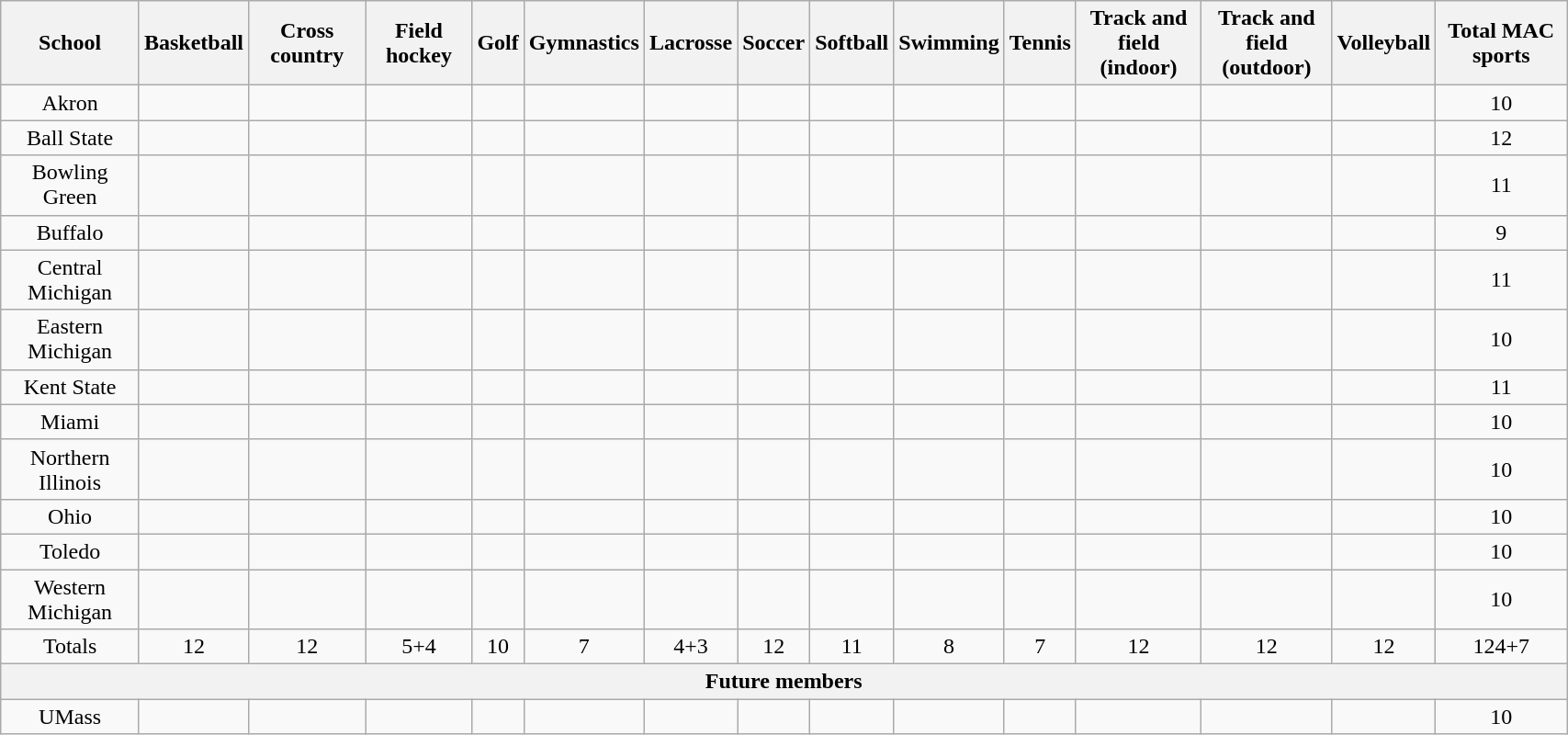<table class="wikitable" style="text-align:center; width:90%;">
<tr>
<th>School</th>
<th>Basketball</th>
<th>Cross country</th>
<th>Field hockey</th>
<th>Golf</th>
<th>Gymnastics</th>
<th>Lacrosse</th>
<th>Soccer</th>
<th>Softball</th>
<th>Swimming</th>
<th>Tennis</th>
<th>Track and field<br>(indoor)</th>
<th>Track and field<br>(outdoor)</th>
<th>Volleyball</th>
<th>Total MAC sports</th>
</tr>
<tr>
<td>Akron</td>
<td></td>
<td></td>
<td></td>
<td></td>
<td></td>
<td></td>
<td></td>
<td></td>
<td></td>
<td></td>
<td></td>
<td></td>
<td></td>
<td>10</td>
</tr>
<tr>
<td>Ball State</td>
<td></td>
<td></td>
<td></td>
<td></td>
<td></td>
<td></td>
<td></td>
<td></td>
<td></td>
<td></td>
<td></td>
<td></td>
<td></td>
<td>12</td>
</tr>
<tr>
<td>Bowling Green</td>
<td></td>
<td></td>
<td></td>
<td></td>
<td></td>
<td></td>
<td></td>
<td></td>
<td></td>
<td></td>
<td></td>
<td></td>
<td></td>
<td>11</td>
</tr>
<tr>
<td>Buffalo</td>
<td></td>
<td></td>
<td></td>
<td></td>
<td></td>
<td></td>
<td></td>
<td></td>
<td></td>
<td></td>
<td></td>
<td></td>
<td></td>
<td>9</td>
</tr>
<tr>
<td>Central Michigan</td>
<td></td>
<td></td>
<td></td>
<td></td>
<td></td>
<td></td>
<td></td>
<td></td>
<td></td>
<td></td>
<td></td>
<td></td>
<td></td>
<td>11</td>
</tr>
<tr>
<td>Eastern Michigan</td>
<td></td>
<td></td>
<td></td>
<td></td>
<td></td>
<td></td>
<td></td>
<td></td>
<td></td>
<td></td>
<td></td>
<td></td>
<td></td>
<td>10</td>
</tr>
<tr>
<td>Kent State</td>
<td></td>
<td></td>
<td></td>
<td></td>
<td></td>
<td></td>
<td></td>
<td></td>
<td></td>
<td></td>
<td></td>
<td></td>
<td></td>
<td>11</td>
</tr>
<tr>
<td>Miami</td>
<td></td>
<td></td>
<td></td>
<td></td>
<td></td>
<td></td>
<td></td>
<td></td>
<td></td>
<td></td>
<td></td>
<td></td>
<td></td>
<td>10</td>
</tr>
<tr>
<td>Northern Illinois</td>
<td></td>
<td></td>
<td></td>
<td></td>
<td></td>
<td></td>
<td></td>
<td></td>
<td></td>
<td></td>
<td></td>
<td></td>
<td></td>
<td>10</td>
</tr>
<tr>
<td>Ohio</td>
<td></td>
<td></td>
<td></td>
<td></td>
<td></td>
<td></td>
<td></td>
<td></td>
<td></td>
<td></td>
<td></td>
<td></td>
<td></td>
<td>10</td>
</tr>
<tr>
<td>Toledo</td>
<td></td>
<td></td>
<td></td>
<td></td>
<td></td>
<td></td>
<td></td>
<td></td>
<td></td>
<td></td>
<td></td>
<td></td>
<td></td>
<td>10</td>
</tr>
<tr>
<td>Western Michigan</td>
<td></td>
<td></td>
<td></td>
<td></td>
<td></td>
<td></td>
<td></td>
<td></td>
<td></td>
<td></td>
<td></td>
<td></td>
<td></td>
<td>10</td>
</tr>
<tr>
<td>Totals</td>
<td>12</td>
<td>12</td>
<td>5+4</td>
<td>10</td>
<td>7</td>
<td>4+3</td>
<td>12</td>
<td>11</td>
<td>8</td>
<td>7</td>
<td>12</td>
<td>12</td>
<td>12</td>
<td>124+7</td>
</tr>
<tr>
<th colspan=15>Future members</th>
</tr>
<tr>
<td>UMass</td>
<td></td>
<td></td>
<td></td>
<td></td>
<td></td>
<td></td>
<td></td>
<td></td>
<td></td>
<td></td>
<td></td>
<td></td>
<td></td>
<td>10</td>
</tr>
</table>
